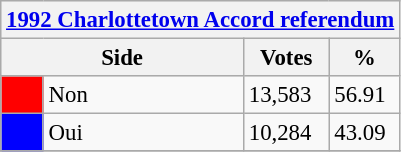<table class="wikitable" style="font-size: 95%; clear:both">
<tr style="background-color:#E9E9E9">
<th colspan=4><a href='#'>1992 Charlottetown Accord referendum</a></th>
</tr>
<tr style="background-color:#E9E9E9">
<th colspan=2 style="width: 130px">Side</th>
<th style="width: 50px">Votes</th>
<th style="width: 40px">%</th>
</tr>
<tr>
<td bgcolor="red"></td>
<td>Non</td>
<td>13,583</td>
<td>56.91</td>
</tr>
<tr>
<td bgcolor="blue"></td>
<td>Oui</td>
<td>10,284</td>
<td>43.09</td>
</tr>
<tr>
</tr>
</table>
